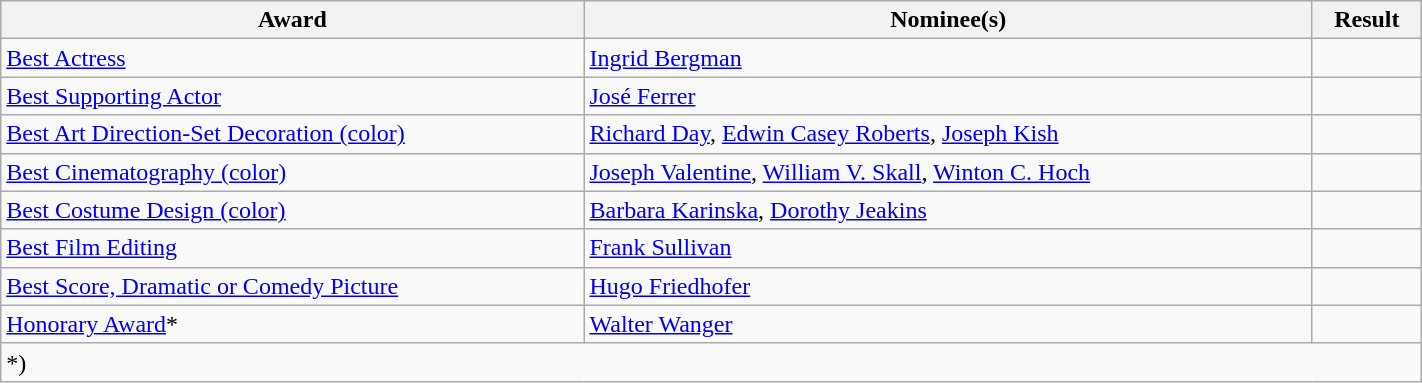<table class=wikitable width="75%";>
<tr>
<th>Award</th>
<th>Nominee(s)</th>
<th>Result</th>
</tr>
<tr>
<td><a href='#'>Best Actress</a></td>
<td><a href='#'>Ingrid Bergman</a></td>
<td></td>
</tr>
<tr>
<td><a href='#'>Best Supporting Actor</a></td>
<td><a href='#'>José Ferrer</a></td>
<td></td>
</tr>
<tr>
<td><a href='#'>Best Art Direction-Set Decoration (color)</a></td>
<td><a href='#'>Richard Day</a>, <a href='#'>Edwin Casey Roberts</a>, <a href='#'>Joseph Kish</a></td>
<td></td>
</tr>
<tr>
<td><a href='#'>Best Cinematography (color)</a></td>
<td><a href='#'>Joseph Valentine</a>, <a href='#'>William V. Skall</a>, <a href='#'>Winton C. Hoch</a></td>
<td></td>
</tr>
<tr>
<td><a href='#'>Best Costume Design (color)</a></td>
<td><a href='#'>Barbara Karinska</a>, <a href='#'>Dorothy Jeakins</a></td>
<td></td>
</tr>
<tr>
<td><a href='#'>Best Film Editing</a></td>
<td><a href='#'>Frank Sullivan</a></td>
<td></td>
</tr>
<tr>
<td><a href='#'>Best Score, Dramatic or Comedy Picture</a></td>
<td><a href='#'>Hugo Friedhofer</a></td>
<td></td>
</tr>
<tr>
<td><a href='#'>Honorary Award</a>*</td>
<td><a href='#'>Walter Wanger</a></td>
<td></td>
</tr>
<tr>
<td colspan=3>*)</td>
</tr>
</table>
